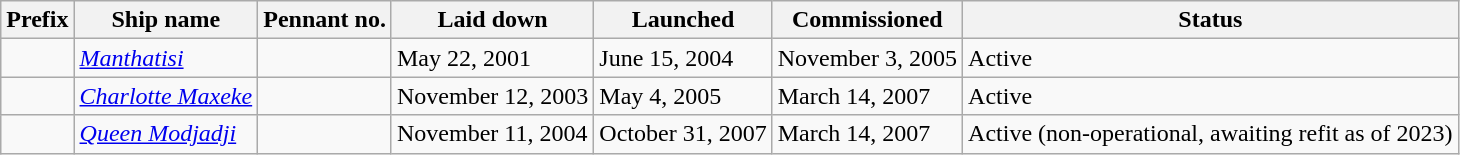<table class="wikitable">
<tr>
<th>Prefix</th>
<th>Ship name</th>
<th>Pennant no.</th>
<th>Laid down</th>
<th>Launched</th>
<th>Commissioned</th>
<th>Status</th>
</tr>
<tr>
<td></td>
<td><a href='#'><em>Manthatisi</em></a></td>
<td></td>
<td>May 22, 2001</td>
<td>June 15, 2004</td>
<td>November 3, 2005</td>
<td>Active</td>
</tr>
<tr>
<td></td>
<td><a href='#'><em>Charlotte Maxeke</em></a></td>
<td></td>
<td>November 12, 2003</td>
<td>May 4, 2005</td>
<td>March 14, 2007</td>
<td>Active</td>
</tr>
<tr>
<td></td>
<td><a href='#'><em>Queen Modjadji</em></a></td>
<td></td>
<td>November 11, 2004</td>
<td>October 31, 2007</td>
<td>March 14, 2007</td>
<td>Active (non-operational, awaiting refit as of 2023)</td>
</tr>
</table>
